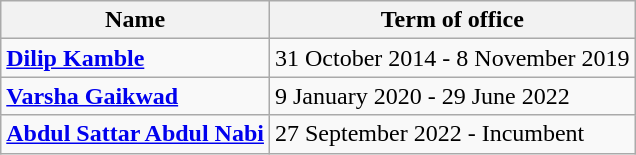<table class="wikitable">
<tr>
<th>Name</th>
<th>Term of office</th>
</tr>
<tr>
<td><strong><a href='#'>Dilip Kamble</a></strong></td>
<td>31 October 2014 - 8 November 2019</td>
</tr>
<tr>
<td><strong><a href='#'>Varsha Gaikwad</a></strong></td>
<td>9 January 2020 - 29 June 2022</td>
</tr>
<tr>
<td><strong><a href='#'>Abdul Sattar Abdul Nabi</a></strong></td>
<td>27 September 2022 - Incumbent</td>
</tr>
</table>
